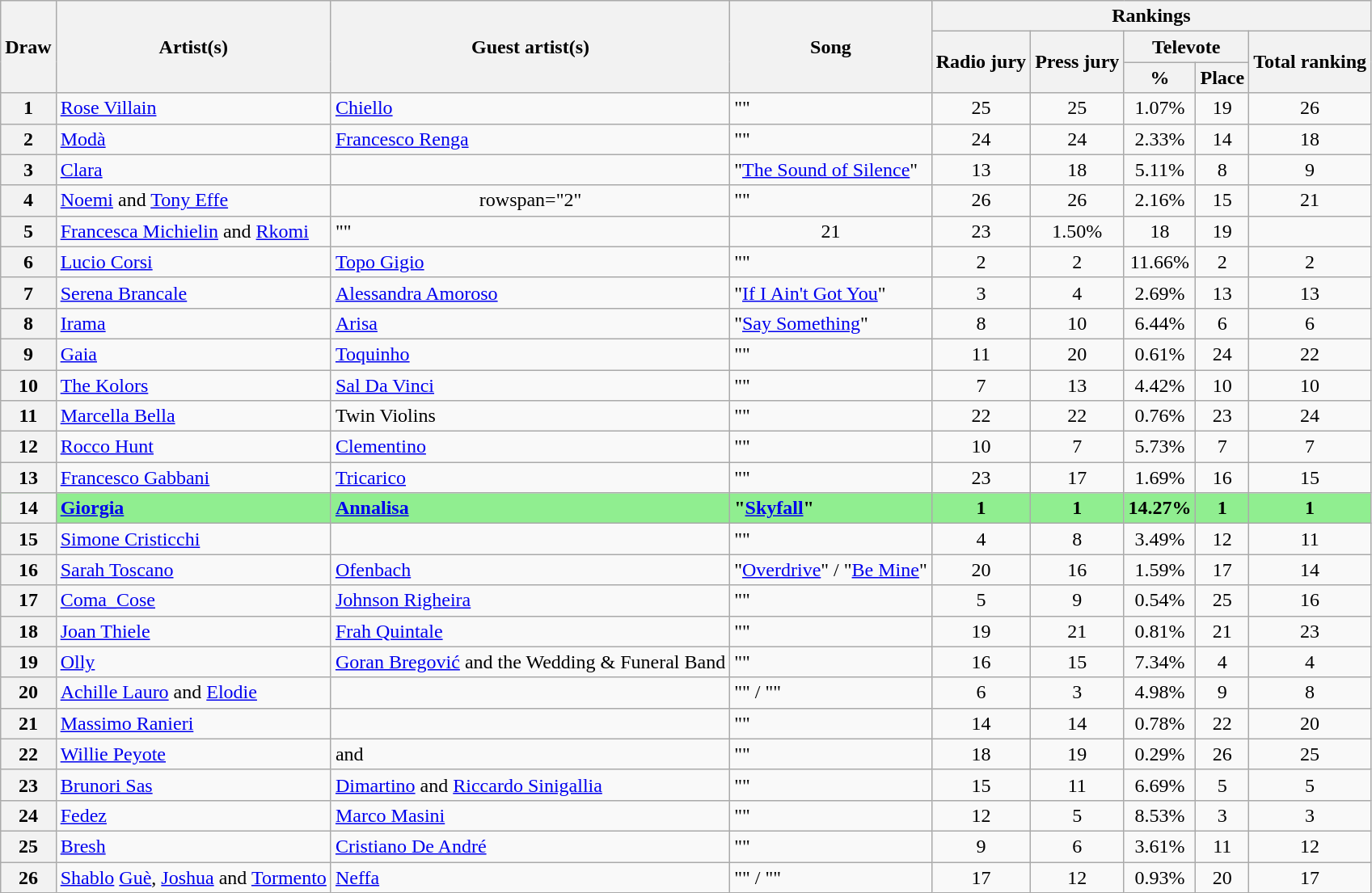<table class="wikitable sortable plainrowheaders" style="text-align:center">
<tr>
<th rowspan="3">Draw</th>
<th rowspan="3">Artist(s)</th>
<th rowspan="3">Guest artist(s)</th>
<th rowspan="3">Song</th>
<th colspan="5" class="unsortable">Rankings</th>
</tr>
<tr>
<th rowspan="2">Radio jury</th>
<th rowspan="2">Press jury</th>
<th colspan="2">Televote</th>
<th rowspan="2">Total ranking</th>
</tr>
<tr>
<th>%</th>
<th>Place</th>
</tr>
<tr>
<th scope="row" style="text-align:center">1</th>
<td align="left"><a href='#'>Rose Villain</a></td>
<td align="left"><a href='#'>Chiello</a></td>
<td align="left">""</td>
<td>25</td>
<td>25</td>
<td>1.07%</td>
<td>19</td>
<td>26</td>
</tr>
<tr>
<th scope="row" style="text-align:center">2</th>
<td align="left"><a href='#'>Modà</a></td>
<td align="left"><a href='#'>Francesco Renga</a></td>
<td align="left">""</td>
<td>24</td>
<td>24</td>
<td>2.33%</td>
<td>14</td>
<td>18</td>
</tr>
<tr>
<th scope="row" style="text-align:center">3</th>
<td align="left"><a href='#'>Clara</a></td>
<td align="left"></td>
<td align="left">"<a href='#'>The Sound of Silence</a>"</td>
<td>13</td>
<td>18</td>
<td>5.11%</td>
<td>8</td>
<td>9</td>
</tr>
<tr>
<th scope="row" style="text-align:center">4</th>
<td align="left"><a href='#'>Noemi</a> and <a href='#'>Tony Effe</a></td>
<td>rowspan="2" </td>
<td align="left">""</td>
<td>26</td>
<td>26</td>
<td>2.16%</td>
<td>15</td>
<td>21</td>
</tr>
<tr>
<th scope="row" style="text-align:center">5</th>
<td align="left"><a href='#'>Francesca Michielin</a> and <a href='#'>Rkomi</a></td>
<td align="left">""</td>
<td>21</td>
<td>23</td>
<td>1.50%</td>
<td>18</td>
<td>19</td>
</tr>
<tr>
<th scope="row" style="text-align:center">6</th>
<td align="left"><a href='#'>Lucio Corsi</a></td>
<td align="left"><a href='#'>Topo Gigio</a></td>
<td align="left">""</td>
<td>2</td>
<td>2</td>
<td>11.66%</td>
<td>2</td>
<td>2</td>
</tr>
<tr>
<th scope="row" style="text-align:center">7</th>
<td align="left"><a href='#'>Serena Brancale</a></td>
<td align="left"><a href='#'>Alessandra Amoroso</a></td>
<td align="left">"<a href='#'>If I Ain't Got You</a>"</td>
<td>3</td>
<td>4</td>
<td>2.69%</td>
<td>13</td>
<td>13</td>
</tr>
<tr>
<th scope="row" style="text-align:center">8</th>
<td align="left"><a href='#'>Irama</a></td>
<td align="left"><a href='#'>Arisa</a></td>
<td align="left">"<a href='#'>Say Something</a>"</td>
<td>8</td>
<td>10</td>
<td>6.44%</td>
<td>6</td>
<td>6</td>
</tr>
<tr>
<th scope="row" style="text-align:center">9</th>
<td align="left"><a href='#'>Gaia</a></td>
<td align="left"><a href='#'>Toquinho</a></td>
<td align="left">""</td>
<td>11</td>
<td>20</td>
<td>0.61%</td>
<td>24</td>
<td>22</td>
</tr>
<tr>
<th scope="row" style="text-align:center">10</th>
<td align="left"><a href='#'>The Kolors</a></td>
<td align="left"><a href='#'>Sal Da Vinci</a></td>
<td align="left">""</td>
<td>7</td>
<td>13</td>
<td>4.42%</td>
<td>10</td>
<td>10</td>
</tr>
<tr>
<th scope="row" style="text-align:center">11</th>
<td align="left"><a href='#'>Marcella Bella</a></td>
<td align="left">Twin Violins</td>
<td align="left">""</td>
<td>22</td>
<td>22</td>
<td>0.76%</td>
<td>23</td>
<td>24</td>
</tr>
<tr>
<th scope="row" style="text-align:center">12</th>
<td align="left"><a href='#'>Rocco Hunt</a></td>
<td align="left"><a href='#'>Clementino</a></td>
<td align="left">""</td>
<td>10</td>
<td>7</td>
<td>5.73%</td>
<td>7</td>
<td>7</td>
</tr>
<tr>
<th scope="row" style="text-align:center">13</th>
<td align="left"><a href='#'>Francesco Gabbani</a></td>
<td align="left"><a href='#'>Tricarico</a></td>
<td align="left">""</td>
<td>23</td>
<td>17</td>
<td>1.69%</td>
<td>16</td>
<td>15</td>
</tr>
<tr style="font-weight:bold; background:#90EE90;">
<th scope="row" style="text-align:center">14</th>
<td align="left"><a href='#'>Giorgia</a></td>
<td align="left"><a href='#'>Annalisa</a></td>
<td align="left">"<a href='#'>Skyfall</a>"</td>
<td>1</td>
<td>1</td>
<td>14.27%</td>
<td>1</td>
<td>1</td>
</tr>
<tr>
<th scope="row" style="text-align:center">15</th>
<td align="left"><a href='#'>Simone Cristicchi</a></td>
<td align="left"></td>
<td align="left">""</td>
<td>4</td>
<td>8</td>
<td>3.49%</td>
<td>12</td>
<td>11</td>
</tr>
<tr>
<th scope="row" style="text-align:center">16</th>
<td align="left"><a href='#'>Sarah Toscano</a></td>
<td align="left"><a href='#'>Ofenbach</a></td>
<td align="left">"<a href='#'>Overdrive</a>" / "<a href='#'>Be Mine</a>"</td>
<td>20</td>
<td>16</td>
<td>1.59%</td>
<td>17</td>
<td>14</td>
</tr>
<tr>
<th scope="row" style="text-align:center">17</th>
<td align="left"><a href='#'>Coma_Cose</a></td>
<td align="left"><a href='#'>Johnson Righeira</a></td>
<td align="left">""</td>
<td>5</td>
<td>9</td>
<td>0.54%</td>
<td>25</td>
<td>16</td>
</tr>
<tr>
<th scope="row" style="text-align:center">18</th>
<td align="left"><a href='#'>Joan Thiele</a></td>
<td align="left"><a href='#'>Frah Quintale</a></td>
<td align="left">""</td>
<td>19</td>
<td>21</td>
<td>0.81%</td>
<td>21</td>
<td>23</td>
</tr>
<tr>
<th scope="row" style="text-align:center">19</th>
<td align="left"><a href='#'>Olly</a></td>
<td align="left"><a href='#'>Goran Bregović</a> and the Wedding & Funeral Band</td>
<td align="left">""</td>
<td>16</td>
<td>15</td>
<td>7.34%</td>
<td>4</td>
<td>4</td>
</tr>
<tr>
<th scope="row" style="text-align:center">20</th>
<td align="left"><a href='#'>Achille Lauro</a> and <a href='#'>Elodie</a></td>
<td></td>
<td align="left">"" / ""</td>
<td>6</td>
<td>3</td>
<td>4.98%</td>
<td>9</td>
<td>8</td>
</tr>
<tr>
<th scope="row" style="text-align:center">21</th>
<td align="left"><a href='#'>Massimo Ranieri</a></td>
<td align="left"></td>
<td align="left">""</td>
<td>14</td>
<td>14</td>
<td>0.78%</td>
<td>22</td>
<td>20</td>
</tr>
<tr>
<th scope="row" style="text-align:center">22</th>
<td align="left"><a href='#'>Willie Peyote</a></td>
<td align="left"> and </td>
<td align="left">""</td>
<td>18</td>
<td>19</td>
<td>0.29%</td>
<td>26</td>
<td>25</td>
</tr>
<tr>
<th scope="row" style="text-align:center">23</th>
<td align="left"><a href='#'>Brunori Sas</a></td>
<td align="left"><a href='#'>Dimartino</a> and <a href='#'>Riccardo Sinigallia</a></td>
<td align="left">""</td>
<td>15</td>
<td>11</td>
<td>6.69%</td>
<td>5</td>
<td>5</td>
</tr>
<tr>
<th scope="row" style="text-align:center">24</th>
<td align="left"><a href='#'>Fedez</a></td>
<td align="left"><a href='#'>Marco Masini</a></td>
<td align="left">""</td>
<td>12</td>
<td>5</td>
<td>8.53%</td>
<td>3</td>
<td>3</td>
</tr>
<tr>
<th scope="row" style="text-align:center">25</th>
<td align="left"><a href='#'>Bresh</a></td>
<td align="left"><a href='#'>Cristiano De André</a></td>
<td align="left">""</td>
<td>9</td>
<td>6</td>
<td>3.61%</td>
<td>11</td>
<td>12</td>
</tr>
<tr>
<th scope="row" style="text-align:center">26</th>
<td align="left"><a href='#'>Shablo</a>  <a href='#'>Guè</a>, <a href='#'>Joshua</a> and <a href='#'>Tormento</a></td>
<td align="left"><a href='#'>Neffa</a></td>
<td align="left">"" / ""</td>
<td>17</td>
<td>12</td>
<td>0.93%</td>
<td>20</td>
<td>17</td>
</tr>
</table>
